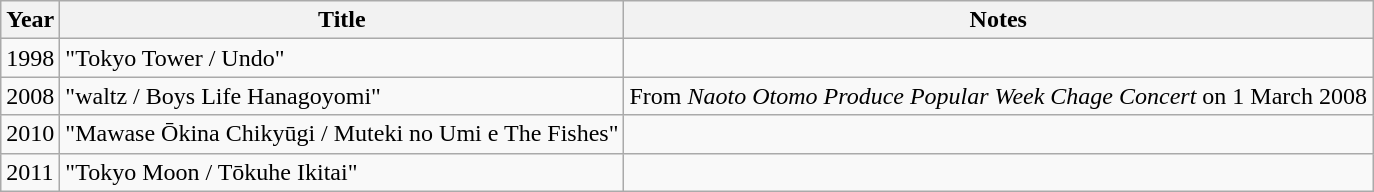<table class="wikitable">
<tr>
<th>Year</th>
<th>Title</th>
<th>Notes</th>
</tr>
<tr>
<td>1998</td>
<td>"Tokyo Tower / Undo"</td>
<td></td>
</tr>
<tr>
<td>2008</td>
<td>"waltz / Boys Life Hanagoyomi"</td>
<td>From <em>Naoto Otomo Produce Popular Week Chage Concert</em> on 1 March 2008</td>
</tr>
<tr>
<td>2010</td>
<td>"Mawase Ōkina Chikyūgi / Muteki no Umi e The Fishes"</td>
<td></td>
</tr>
<tr>
<td>2011</td>
<td>"Tokyo Moon / Tōkuhe Ikitai"</td>
<td></td>
</tr>
</table>
